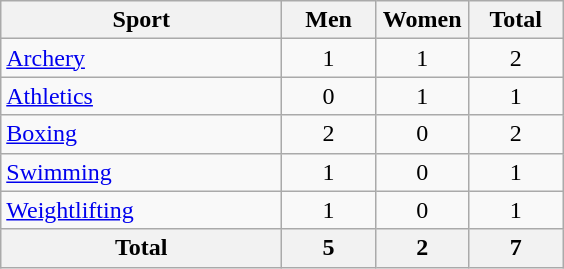<table class="wikitable sortable" style="text-align:center;">
<tr>
<th width=180>Sport</th>
<th width=55>Men</th>
<th width=55>Women</th>
<th width=55>Total</th>
</tr>
<tr>
<td align=left><a href='#'>Archery</a></td>
<td>1</td>
<td>1</td>
<td>2</td>
</tr>
<tr>
<td align=left><a href='#'>Athletics</a></td>
<td>0</td>
<td>1</td>
<td>1</td>
</tr>
<tr>
<td align=left><a href='#'>Boxing</a></td>
<td>2</td>
<td>0</td>
<td>2</td>
</tr>
<tr>
<td align=left><a href='#'>Swimming</a></td>
<td>1</td>
<td>0</td>
<td>1</td>
</tr>
<tr>
<td align=left><a href='#'>Weightlifting</a></td>
<td>1</td>
<td>0</td>
<td>1</td>
</tr>
<tr>
<th>Total</th>
<th>5</th>
<th>2</th>
<th>7</th>
</tr>
</table>
